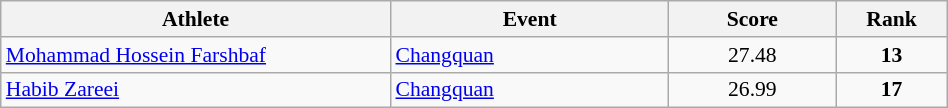<table class="wikitable" width="50%" style="text-align:center; font-size:90%">
<tr>
<th width="35%">Athlete</th>
<th width="25%">Event</th>
<th width="15%">Score</th>
<th width="10%">Rank</th>
</tr>
<tr>
<td align="left"><a href='#'>Mohammad Hossein Farshbaf</a></td>
<td align="left"><a href='#'>Changquan</a></td>
<td>27.48</td>
<td><strong>13</strong></td>
</tr>
<tr>
<td align="left"><a href='#'>Habib Zareei</a></td>
<td align="left"><a href='#'>Changquan</a></td>
<td>26.99</td>
<td><strong>17</strong></td>
</tr>
</table>
